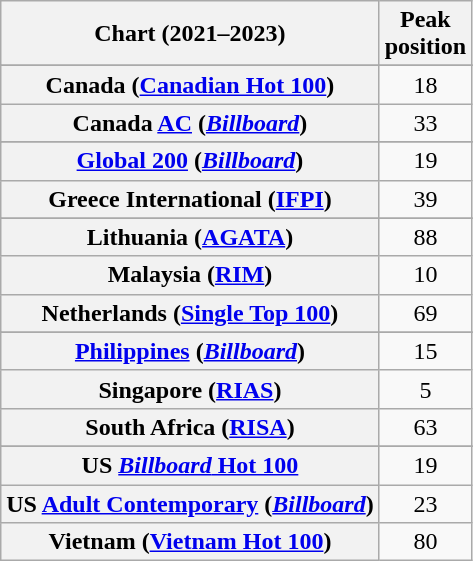<table class="wikitable sortable plainrowheaders" style="text-align:center;">
<tr>
<th scope="col">Chart (2021–2023)</th>
<th scope="col">Peak<br>position</th>
</tr>
<tr>
</tr>
<tr>
<th scope="row">Canada (<a href='#'>Canadian Hot 100</a>)</th>
<td>18</td>
</tr>
<tr>
<th scope="row">Canada <a href='#'>AC</a> (<em><a href='#'>Billboard</a></em>)</th>
<td>33</td>
</tr>
<tr>
</tr>
<tr>
</tr>
<tr>
<th scope="row"><a href='#'>Global 200</a> (<a href='#'><em>Billboard</em></a>)</th>
<td>19</td>
</tr>
<tr>
<th scope="row">Greece International (<a href='#'>IFPI</a>)</th>
<td>39</td>
</tr>
<tr>
</tr>
<tr>
</tr>
<tr>
<th scope="row">Lithuania (<a href='#'>AGATA</a>)</th>
<td>88</td>
</tr>
<tr>
<th scope="row">Malaysia (<a href='#'>RIM</a>)</th>
<td>10</td>
</tr>
<tr>
<th scope="row">Netherlands (<a href='#'>Single Top 100</a>)</th>
<td>69</td>
</tr>
<tr>
</tr>
<tr>
<th scope="row"><a href='#'>Philippines</a> (<em><a href='#'>Billboard</a></em>)</th>
<td>15</td>
</tr>
<tr>
<th scope="row">Singapore (<a href='#'>RIAS</a>)</th>
<td>5</td>
</tr>
<tr>
<th scope="row">South Africa (<a href='#'>RISA</a>)</th>
<td>63</td>
</tr>
<tr>
</tr>
<tr>
</tr>
<tr>
<th scope="row">US <a href='#'><em>Billboard</em> Hot 100</a></th>
<td>19</td>
</tr>
<tr>
<th scope="row">US <a href='#'>Adult Contemporary</a> (<em><a href='#'>Billboard</a></em>)</th>
<td>23</td>
</tr>
<tr>
<th scope="row">Vietnam (<a href='#'>Vietnam Hot 100</a>)</th>
<td>80</td>
</tr>
</table>
